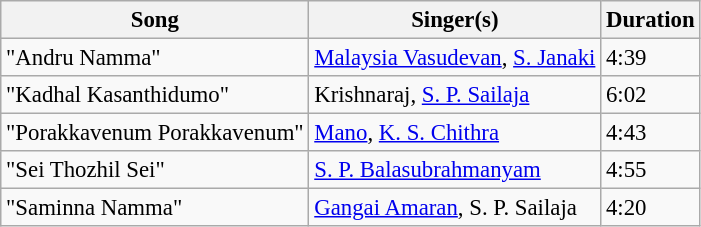<table class="wikitable" style="font-size:95%;">
<tr>
<th>Song</th>
<th>Singer(s)</th>
<th>Duration</th>
</tr>
<tr>
<td>"Andru Namma"</td>
<td><a href='#'>Malaysia Vasudevan</a>, <a href='#'>S. Janaki</a></td>
<td>4:39</td>
</tr>
<tr>
<td>"Kadhal Kasanthidumo"</td>
<td>Krishnaraj, <a href='#'>S. P. Sailaja</a></td>
<td>6:02</td>
</tr>
<tr>
<td>"Porakkavenum Porakkavenum"</td>
<td><a href='#'>Mano</a>, <a href='#'>K. S. Chithra</a></td>
<td>4:43</td>
</tr>
<tr>
<td>"Sei Thozhil Sei"</td>
<td><a href='#'>S. P. Balasubrahmanyam</a></td>
<td>4:55</td>
</tr>
<tr>
<td>"Saminna Namma"</td>
<td><a href='#'>Gangai Amaran</a>, S. P. Sailaja</td>
<td>4:20</td>
</tr>
</table>
